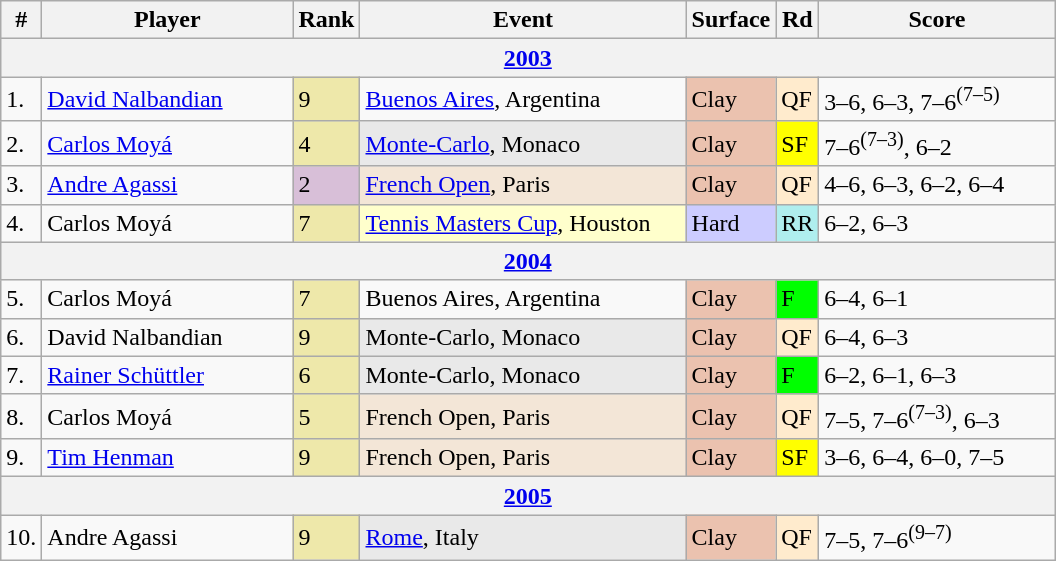<table class="wikitable sortable">
<tr>
<th>#</th>
<th width=160>Player</th>
<th>Rank</th>
<th width=210>Event</th>
<th>Surface</th>
<th>Rd</th>
<th width=150>Score</th>
</tr>
<tr>
<th colspan=7><a href='#'>2003</a></th>
</tr>
<tr>
<td>1.</td>
<td> <a href='#'>David Nalbandian</a></td>
<td bgcolor=EEE8AA>9</td>
<td><a href='#'>Buenos Aires</a>, Argentina</td>
<td bgcolor=EBC2AF>Clay</td>
<td bgcolor=ffebcd>QF</td>
<td>3–6, 6–3, 7–6<sup>(7–5)</sup></td>
</tr>
<tr>
<td>2.</td>
<td> <a href='#'>Carlos Moyá</a></td>
<td bgcolor=EEE8AA>4</td>
<td bgcolor=e9e9e9><a href='#'>Monte-Carlo</a>, Monaco</td>
<td bgcolor=EBC2AF>Clay</td>
<td bgcolor=yellow>SF</td>
<td>7–6<sup>(7–3)</sup>, 6–2</td>
</tr>
<tr>
<td>3.</td>
<td> <a href='#'>Andre Agassi</a></td>
<td bgcolor=thistle>2</td>
<td bgcolor=f3e6d7><a href='#'>French Open</a>, Paris</td>
<td bgcolor=EBC2AF>Clay</td>
<td bgcolor=ffebcd>QF</td>
<td>4–6, 6–3, 6–2, 6–4</td>
</tr>
<tr>
<td>4.</td>
<td> Carlos Moyá</td>
<td bgcolor=EEE8AA>7</td>
<td bgcolor=ffffcc><a href='#'>Tennis Masters Cup</a>, Houston</td>
<td bgcolor=CCCCFF>Hard</td>
<td bgcolor=#afeeee>RR</td>
<td>6–2, 6–3</td>
</tr>
<tr>
<th colspan=7><a href='#'>2004</a></th>
</tr>
<tr>
<td>5.</td>
<td> Carlos Moyá</td>
<td bgcolor=EEE8AA>7</td>
<td>Buenos Aires, Argentina</td>
<td bgcolor=EBC2AF>Clay</td>
<td bgcolor=lime>F</td>
<td>6–4, 6–1</td>
</tr>
<tr>
<td>6.</td>
<td> David Nalbandian</td>
<td bgcolor=EEE8AA>9</td>
<td bgcolor=e9e9e9>Monte-Carlo, Monaco</td>
<td bgcolor=EBC2AF>Clay</td>
<td bgcolor=ffebcd>QF</td>
<td>6–4, 6–3</td>
</tr>
<tr>
<td>7.</td>
<td> <a href='#'>Rainer Schüttler</a></td>
<td bgcolor=EEE8AA>6</td>
<td bgcolor=e9e9e9>Monte-Carlo, Monaco</td>
<td bgcolor=EBC2AF>Clay</td>
<td bgcolor=lime>F</td>
<td>6–2, 6–1, 6–3</td>
</tr>
<tr>
<td>8.</td>
<td> Carlos Moyá</td>
<td bgcolor=EEE8AA>5</td>
<td bgcolor=f3e6d7>French Open, Paris</td>
<td bgcolor=EBC2AF>Clay</td>
<td bgcolor=ffebcd>QF</td>
<td>7–5, 7–6<sup>(7–3)</sup>, 6–3</td>
</tr>
<tr>
<td>9.</td>
<td> <a href='#'>Tim Henman</a></td>
<td bgcolor=EEE8AA>9</td>
<td bgcolor=f3e6d7>French Open, Paris</td>
<td bgcolor=EBC2AF>Clay</td>
<td bgcolor=yellow>SF</td>
<td>3–6, 6–4, 6–0, 7–5</td>
</tr>
<tr>
<th colspan=7><a href='#'>2005</a></th>
</tr>
<tr>
<td>10.</td>
<td> Andre Agassi</td>
<td bgcolor=EEE8AA>9</td>
<td bgcolor=e9e9e9><a href='#'>Rome</a>, Italy</td>
<td bgcolor=EBC2AF>Clay</td>
<td bgcolor=ffebcd>QF</td>
<td>7–5, 7–6<sup>(9–7)</sup></td>
</tr>
</table>
